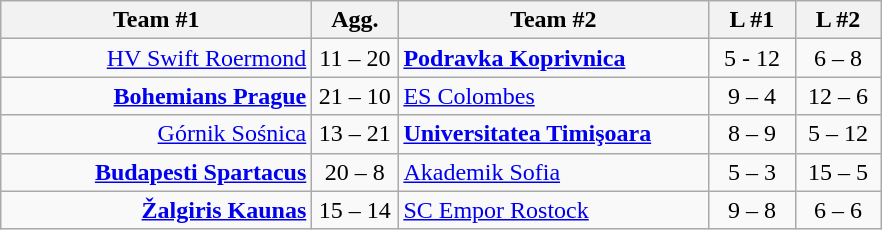<table class=wikitable style="text-align:center">
<tr>
<th width=200>Team #1</th>
<th width=50>Agg.</th>
<th width=200>Team #2</th>
<th width=50>L #1</th>
<th width=50>L #2</th>
</tr>
<tr>
<td align=right><a href='#'>HV Swift Roermond</a> </td>
<td align=center>11 – 20</td>
<td align=left> <strong><a href='#'>Podravka Koprivnica</a></strong></td>
<td align=center>5 - 12</td>
<td align=center>6 – 8</td>
</tr>
<tr>
<td align=right><strong><a href='#'>Bohemians Prague</a></strong> </td>
<td align=center>21 – 10</td>
<td align=left> <a href='#'>ES Colombes</a></td>
<td align=center>9 – 4</td>
<td align=center>12 – 6</td>
</tr>
<tr>
<td align=right><a href='#'>Górnik Sośnica</a> </td>
<td align=center>13 – 21</td>
<td align=left> <strong><a href='#'>Universitatea Timişoara</a></strong></td>
<td align=center>8 – 9</td>
<td align=center>5 – 12</td>
</tr>
<tr>
<td align=right><strong><a href='#'>Budapesti Spartacus</a></strong> </td>
<td align=center>20 – 8</td>
<td align=left> <a href='#'>Akademik Sofia</a></td>
<td align=center>5 – 3</td>
<td align=center>15 – 5</td>
</tr>
<tr>
<td align=right><strong><a href='#'>Žalgiris Kaunas</a></strong> </td>
<td align=center>15 – 14</td>
<td align="left"> <a href='#'>SC Empor Rostock</a></td>
<td align=center>9 – 8</td>
<td align=center>6 – 6</td>
</tr>
</table>
